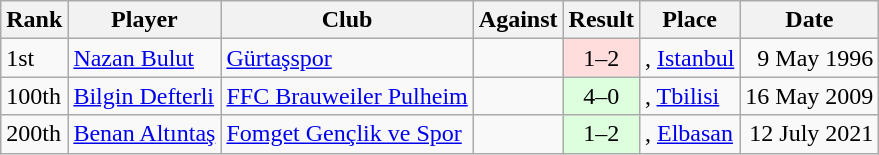<table class=wikitable>
<tr>
<th>Rank</th>
<th>Player</th>
<th>Club</th>
<th>Against</th>
<th>Result</th>
<th>Place</th>
<th>Date</th>
</tr>
<tr>
<td>1st</td>
<td><a href='#'>Nazan Bulut</a></td>
<td> <a href='#'>Gürtaşspor</a></td>
<td></td>
<td style="text-align:center; background:#fdd;">1–2</td>
<td>, <a href='#'>Istanbul</a></td>
<td align=right>9 May 1996</td>
</tr>
<tr>
<td>100th</td>
<td><a href='#'>Bilgin Defterli</a></td>
<td> <a href='#'>FFC Brauweiler Pulheim</a></td>
<td></td>
<td style="text-align:center; background:#dfd;">4–0</td>
<td>, <a href='#'>Tbilisi</a></td>
<td align=right>16 May 2009</td>
</tr>
<tr>
<td>200th</td>
<td><a href='#'>Benan Altıntaş</a></td>
<td> <a href='#'>Fomget Gençlik ve Spor</a></td>
<td></td>
<td style="text-align:center; background:#dfd;">1–2</td>
<td>, <a href='#'>Elbasan</a></td>
<td align=right>12 July 2021</td>
</tr>
</table>
